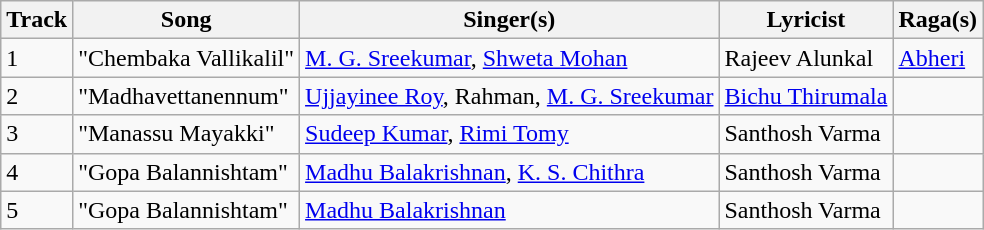<table class="wikitable">
<tr>
<th>Track</th>
<th>Song</th>
<th>Singer(s)</th>
<th>Lyricist</th>
<th>Raga(s)</th>
</tr>
<tr>
<td>1</td>
<td>"Chembaka Vallikalil"</td>
<td><a href='#'>M. G. Sreekumar</a>, <a href='#'>Shweta Mohan</a></td>
<td>Rajeev Alunkal</td>
<td><a href='#'>Abheri</a></td>
</tr>
<tr>
<td>2</td>
<td>"Madhavettanennum"</td>
<td><a href='#'>Ujjayinee Roy</a>, Rahman, <a href='#'>M. G. Sreekumar</a></td>
<td><a href='#'>Bichu Thirumala</a></td>
<td></td>
</tr>
<tr>
<td>3</td>
<td>"Manassu Mayakki"</td>
<td><a href='#'>Sudeep Kumar</a>, <a href='#'>Rimi Tomy</a></td>
<td>Santhosh Varma</td>
<td></td>
</tr>
<tr>
<td>4</td>
<td>"Gopa Balannishtam"</td>
<td><a href='#'>Madhu Balakrishnan</a>, <a href='#'>K. S. Chithra</a></td>
<td>Santhosh Varma</td>
<td></td>
</tr>
<tr>
<td>5</td>
<td>"Gopa Balannishtam"</td>
<td><a href='#'>Madhu Balakrishnan</a></td>
<td>Santhosh Varma</td>
<td></td>
</tr>
</table>
